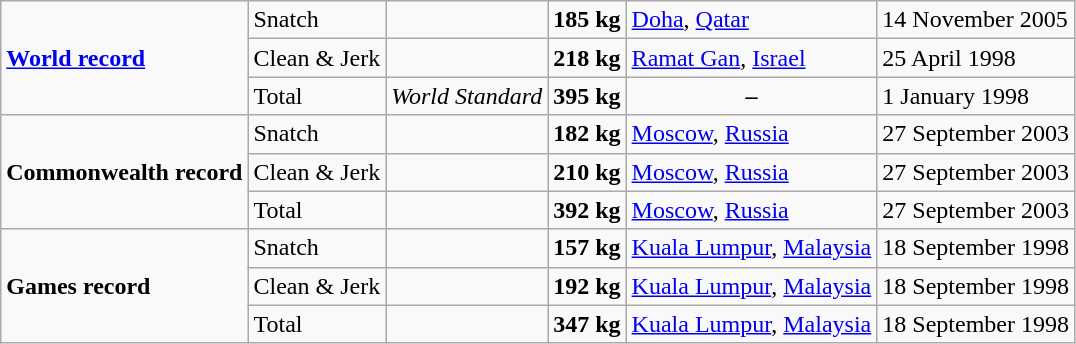<table class="wikitable">
<tr>
<td rowspan=3><strong><a href='#'>World record</a></strong></td>
<td>Snatch</td>
<td></td>
<td><strong>185 kg</strong></td>
<td><a href='#'>Doha</a>, <a href='#'>Qatar</a></td>
<td>14 November 2005</td>
</tr>
<tr>
<td>Clean & Jerk</td>
<td></td>
<td><strong>218 kg</strong></td>
<td><a href='#'>Ramat Gan</a>, <a href='#'>Israel</a></td>
<td>25 April 1998</td>
</tr>
<tr>
<td>Total</td>
<td align=center><em>World Standard</em></td>
<td><strong>395 kg</strong></td>
<td align=center><strong>–</strong></td>
<td>1 January 1998</td>
</tr>
<tr>
<td rowspan=3><strong>Commonwealth record</strong></td>
<td>Snatch</td>
<td></td>
<td><strong>182 kg</strong></td>
<td><a href='#'>Moscow</a>, <a href='#'>Russia</a></td>
<td>27 September 2003</td>
</tr>
<tr>
<td>Clean & Jerk</td>
<td></td>
<td><strong>210 kg</strong></td>
<td><a href='#'>Moscow</a>, <a href='#'>Russia</a></td>
<td>27 September 2003</td>
</tr>
<tr>
<td>Total</td>
<td></td>
<td><strong>392 kg</strong></td>
<td><a href='#'>Moscow</a>, <a href='#'>Russia</a></td>
<td>27 September 2003</td>
</tr>
<tr>
<td rowspan=3><strong>Games record</strong></td>
<td>Snatch</td>
<td></td>
<td><strong>157 kg</strong></td>
<td><a href='#'>Kuala Lumpur</a>, <a href='#'>Malaysia</a></td>
<td>18 September 1998</td>
</tr>
<tr>
<td>Clean & Jerk</td>
<td></td>
<td><strong>192 kg</strong></td>
<td><a href='#'>Kuala Lumpur</a>, <a href='#'>Malaysia</a></td>
<td>18 September 1998</td>
</tr>
<tr>
<td>Total</td>
<td></td>
<td><strong>347 kg</strong></td>
<td><a href='#'>Kuala Lumpur</a>, <a href='#'>Malaysia</a></td>
<td>18 September 1998</td>
</tr>
</table>
